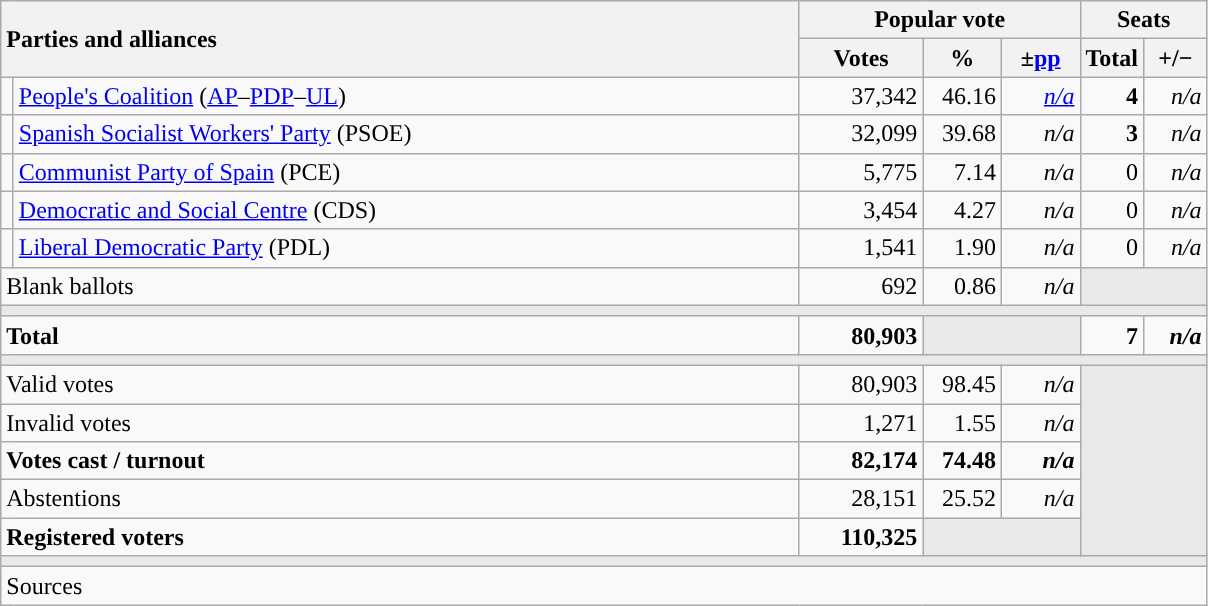<table class="wikitable" style="text-align:right;">
<tr>
<th style="text-align:left;" rowspan="2" colspan="2" width="525">Parties and alliances</th>
<th colspan="3">Popular vote</th>
<th colspan="2">Seats</th>
</tr>
<tr>
<th width="75">Votes</th>
<th width="45">%</th>
<th width="45">±<a href='#'>pp</a></th>
<th width="35">Total</th>
<th width="35">+/−</th>
</tr>
<tr>
<td width="1" style="color:inherit;background:"></td>
<td align="left"><a href='#'>People's Coalition</a> (<a href='#'>AP</a>–<a href='#'>PDP</a>–<a href='#'>UL</a>)</td>
<td>37,342</td>
<td>46.16</td>
<td><em><a href='#'>n/a</a></em></td>
<td><strong>4</strong></td>
<td><em>n/a</em></td>
</tr>
<tr>
<td style="color:inherit;background:"></td>
<td align="left"><a href='#'>Spanish Socialist Workers' Party</a> (PSOE)</td>
<td>32,099</td>
<td>39.68</td>
<td><em>n/a</em></td>
<td><strong>3</strong></td>
<td><em>n/a</em></td>
</tr>
<tr>
<td style="color:inherit;background:"></td>
<td align="left"><a href='#'>Communist Party of Spain</a> (PCE)</td>
<td>5,775</td>
<td>7.14</td>
<td><em>n/a</em></td>
<td>0</td>
<td><em>n/a</em></td>
</tr>
<tr>
<td style="color:inherit;background:"></td>
<td align="left"><a href='#'>Democratic and Social Centre</a> (CDS)</td>
<td>3,454</td>
<td>4.27</td>
<td><em>n/a</em></td>
<td>0</td>
<td><em>n/a</em></td>
</tr>
<tr>
<td style="color:inherit;background:"></td>
<td align="left"><a href='#'>Liberal Democratic Party</a> (PDL)</td>
<td>1,541</td>
<td>1.90</td>
<td><em>n/a</em></td>
<td>0</td>
<td><em>n/a</em></td>
</tr>
<tr>
<td align="left" colspan="2">Blank ballots</td>
<td>692</td>
<td>0.86</td>
<td><em>n/a</em></td>
<td bgcolor="#E9E9E9" colspan="2"></td>
</tr>
<tr>
<td colspan="7" bgcolor="#E9E9E9"></td>
</tr>
<tr style="font-weight:bold;">
<td align="left" colspan="2">Total</td>
<td>80,903</td>
<td bgcolor="#E9E9E9" colspan="2"></td>
<td>7</td>
<td><em>n/a</em></td>
</tr>
<tr>
<td colspan="7" bgcolor="#E9E9E9"></td>
</tr>
<tr>
<td align="left" colspan="2">Valid votes</td>
<td>80,903</td>
<td>98.45</td>
<td><em>n/a</em></td>
<td bgcolor="#E9E9E9" colspan="2" rowspan="5"></td>
</tr>
<tr>
<td align="left" colspan="2">Invalid votes</td>
<td>1,271</td>
<td>1.55</td>
<td><em>n/a</em></td>
</tr>
<tr style="font-weight:bold;">
<td align="left" colspan="2">Votes cast / turnout</td>
<td>82,174</td>
<td>74.48</td>
<td><em>n/a</em></td>
</tr>
<tr>
<td align="left" colspan="2">Abstentions</td>
<td>28,151</td>
<td>25.52</td>
<td><em>n/a</em></td>
</tr>
<tr style="font-weight:bold;">
<td align="left" colspan="2">Registered voters</td>
<td>110,325</td>
<td bgcolor="#E9E9E9" colspan="2"></td>
</tr>
<tr>
<td colspan="7" bgcolor="#E9E9E9"></td>
</tr>
<tr>
<td align="left" colspan="7">Sources</td>
</tr>
</table>
